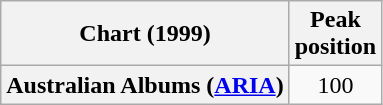<table class="wikitable plainrowheaders" style="text-align:center">
<tr>
<th scope="col">Chart (1999)</th>
<th scope="col">Peak<br>position</th>
</tr>
<tr>
<th scope="row">Australian Albums (<a href='#'>ARIA</a>)</th>
<td>100</td>
</tr>
</table>
